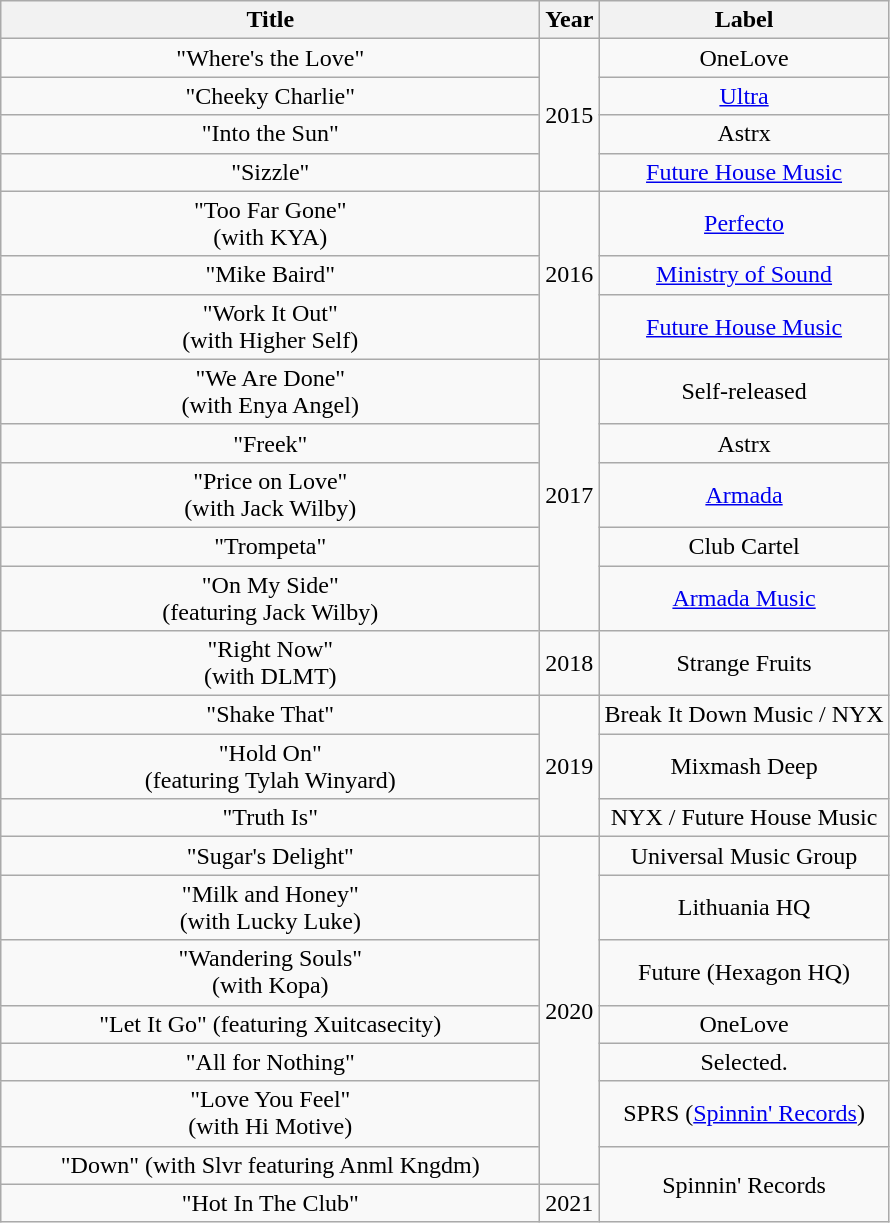<table class="wikitable plainrowheaders" style="text-align:center;">
<tr>
<th scope="col" style="width:22em;">Title</th>
<th scope="col" style="width:1em;">Year</th>
<th>Label</th>
</tr>
<tr>
<td scope="row">"Where's the Love"</td>
<td rowspan="4">2015</td>
<td>OneLove</td>
</tr>
<tr>
<td scope="row">"Cheeky Charlie"</td>
<td><a href='#'>Ultra</a></td>
</tr>
<tr>
<td scope="row">"Into the Sun"</td>
<td>Astrx</td>
</tr>
<tr>
<td scope="row">"Sizzle"</td>
<td><a href='#'>Future House Music</a></td>
</tr>
<tr>
<td scope="row">"Too Far Gone"<br><span>(with KYA)</span></td>
<td rowspan="3">2016</td>
<td><a href='#'>Perfecto</a></td>
</tr>
<tr>
<td scope="row">"Mike Baird"</td>
<td><a href='#'>Ministry of Sound</a></td>
</tr>
<tr>
<td scope="row">"Work It Out"<br><span>(with Higher Self)</span></td>
<td><a href='#'>Future House Music</a></td>
</tr>
<tr>
<td scope="row">"We Are Done"<br><span>(with Enya Angel)</span></td>
<td rowspan="5">2017</td>
<td>Self-released</td>
</tr>
<tr>
<td scope="row">"Freek"</td>
<td>Astrx</td>
</tr>
<tr>
<td scope="row">"Price on Love"<br><span>(with Jack Wilby)</span></td>
<td><a href='#'>Armada</a></td>
</tr>
<tr>
<td scope="row">"Trompeta"</td>
<td>Club Cartel</td>
</tr>
<tr>
<td scope="row">"On My Side"<br><span>(featuring Jack Wilby)</span></td>
<td><a href='#'>Armada Music</a></td>
</tr>
<tr>
<td scope="row">"Right Now" <br><span>(with DLMT)</span></td>
<td>2018</td>
<td>Strange Fruits</td>
</tr>
<tr>
<td scope="row">"Shake That"</td>
<td rowspan="3">2019</td>
<td>Break It Down Music / NYX</td>
</tr>
<tr>
<td scope="row">"Hold On" <br><span>(featuring Tylah Winyard)</span></td>
<td>Mixmash Deep</td>
</tr>
<tr>
<td scope="row">"Truth Is"</td>
<td>NYX / Future House Music</td>
</tr>
<tr>
<td scope="row">"Sugar's Delight"</td>
<td rowspan="7">2020</td>
<td>Universal Music Group</td>
</tr>
<tr>
<td>"Milk and Honey" <br><span>(with Lucky Luke)</span></td>
<td>Lithuania HQ</td>
</tr>
<tr>
<td>"Wandering Souls" <br><span>(with Kopa)</span></td>
<td>Future (Hexagon HQ)</td>
</tr>
<tr>
<td>"Let It Go" (featuring Xuitcasecity)</td>
<td>OneLove</td>
</tr>
<tr>
<td>"All for Nothing"</td>
<td>Selected.</td>
</tr>
<tr>
<td>"Love You Feel" <br><span>(with Hi Motive)</span></td>
<td>SPRS (<a href='#'>Spinnin' Records</a>)</td>
</tr>
<tr>
<td>"Down" (with Slvr featuring Anml Kngdm)</td>
<td rowspan="2">Spinnin' Records</td>
</tr>
<tr>
<td>"Hot In The Club"</td>
<td>2021</td>
</tr>
</table>
